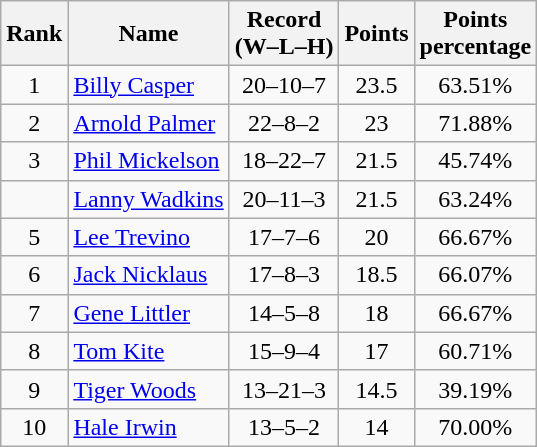<table class="wikitable" style="text-align:center">
<tr>
<th>Rank</th>
<th>Name</th>
<th>Record<br>(W–L–H)</th>
<th>Points</th>
<th>Points<br>percentage</th>
</tr>
<tr>
<td>1</td>
<td align="left"><a href='#'>Billy Casper</a></td>
<td>20–10–7</td>
<td>23.5</td>
<td>63.51%</td>
</tr>
<tr>
<td>2</td>
<td align="left"><a href='#'>Arnold Palmer</a></td>
<td>22–8–2</td>
<td>23</td>
<td>71.88%</td>
</tr>
<tr>
<td>3</td>
<td align="left"><a href='#'>Phil Mickelson</a></td>
<td>18–22–7</td>
<td>21.5</td>
<td>45.74%</td>
</tr>
<tr>
<td></td>
<td align="left"><a href='#'>Lanny Wadkins</a></td>
<td>20–11–3</td>
<td>21.5</td>
<td>63.24%</td>
</tr>
<tr>
<td>5</td>
<td align="left"><a href='#'>Lee Trevino</a></td>
<td>17–7–6</td>
<td>20</td>
<td>66.67%</td>
</tr>
<tr>
<td>6</td>
<td align="left"><a href='#'>Jack Nicklaus</a></td>
<td>17–8–3</td>
<td>18.5</td>
<td>66.07%</td>
</tr>
<tr>
<td>7</td>
<td align="left"><a href='#'>Gene Littler</a></td>
<td>14–5–8</td>
<td>18</td>
<td>66.67%</td>
</tr>
<tr>
<td>8</td>
<td align="left"><a href='#'>Tom Kite</a></td>
<td>15–9–4</td>
<td>17</td>
<td>60.71%</td>
</tr>
<tr>
<td>9</td>
<td align="left"><a href='#'>Tiger Woods</a></td>
<td>13–21–3</td>
<td>14.5</td>
<td>39.19%</td>
</tr>
<tr>
<td>10</td>
<td align="left"><a href='#'>Hale Irwin</a></td>
<td>13–5–2</td>
<td>14</td>
<td>70.00%</td>
</tr>
</table>
